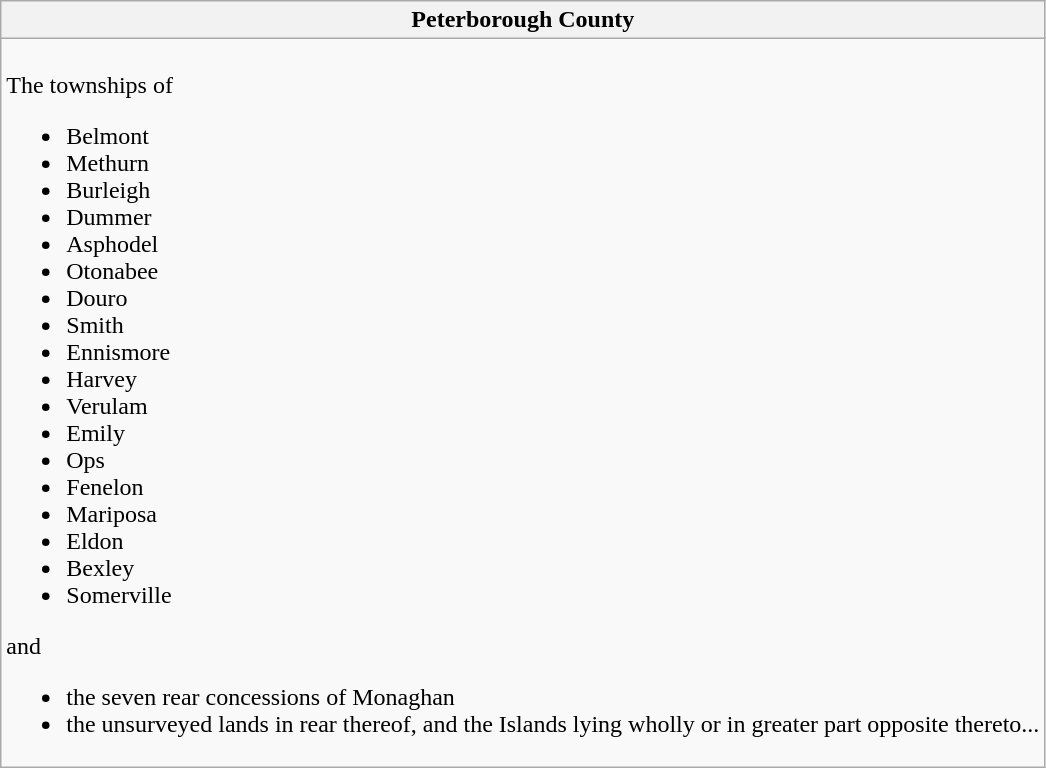<table class="wikitable">
<tr>
<th>Peterborough County</th>
</tr>
<tr valign="top">
<td><br>The townships of
<ul><li>Belmont</li><li>Methurn</li><li>Burleigh</li><li>Dummer</li><li>Asphodel</li><li>Otonabee</li><li>Douro</li><li>Smith</li><li>Ennismore</li><li>Harvey</li><li>Verulam</li><li>Emily</li><li>Ops</li><li>Fenelon</li><li>Mariposa</li><li>Eldon</li><li>Bexley</li><li>Somerville</li></ul>
and<ul><li>the seven rear concessions of Monaghan</li><li>the unsurveyed lands in rear thereof, and the Islands lying wholly or in greater part opposite thereto...</li></ul></td>
</tr>
</table>
